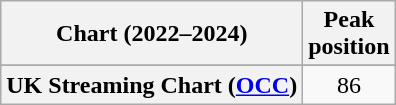<table class="wikitable sortable plainrowheaders" style="text-align:center">
<tr>
<th scope="col">Chart (2022–2024)</th>
<th scope="col">Peak<br>position</th>
</tr>
<tr>
</tr>
<tr>
</tr>
<tr>
<th scope="row">UK Streaming Chart (<a href='#'>OCC</a>)</th>
<td>86</td>
</tr>
</table>
